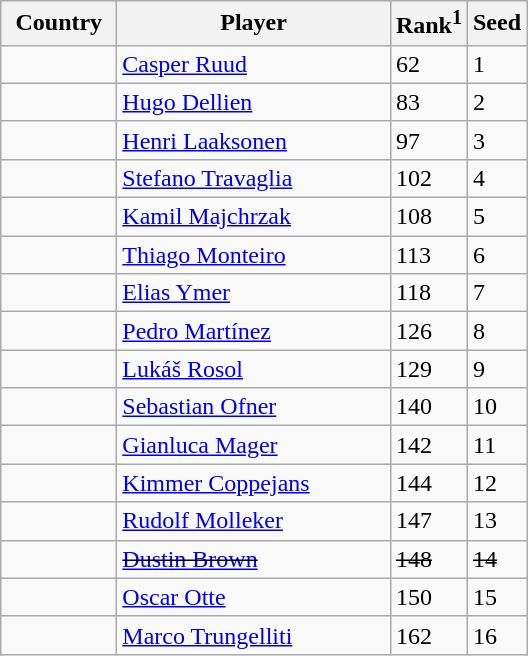<table class="sortable wikitable">
<tr>
<th width="70">Country</th>
<th width="175">Player</th>
<th>Rank<sup>1</sup></th>
<th>Seed</th>
</tr>
<tr>
<td></td>
<td><a href='#'>Casper Ruud</a></td>
<td>62</td>
<td>1</td>
</tr>
<tr>
<td></td>
<td><a href='#'>Hugo Dellien</a></td>
<td>83</td>
<td>2</td>
</tr>
<tr>
<td></td>
<td><a href='#'>Henri Laaksonen</a></td>
<td>97</td>
<td>3</td>
</tr>
<tr>
<td></td>
<td><a href='#'>Stefano Travaglia</a></td>
<td>102</td>
<td>4</td>
</tr>
<tr>
<td></td>
<td><a href='#'>Kamil Majchrzak</a></td>
<td>108</td>
<td>5</td>
</tr>
<tr>
<td></td>
<td><a href='#'>Thiago Monteiro</a></td>
<td>113</td>
<td>6</td>
</tr>
<tr>
<td></td>
<td><a href='#'>Elias Ymer</a></td>
<td>118</td>
<td>7</td>
</tr>
<tr>
<td></td>
<td><a href='#'>Pedro Martínez</a></td>
<td>126</td>
<td>8</td>
</tr>
<tr>
<td></td>
<td><a href='#'>Lukáš Rosol</a></td>
<td>129</td>
<td>9</td>
</tr>
<tr>
<td></td>
<td><a href='#'>Sebastian Ofner</a></td>
<td>140</td>
<td>10</td>
</tr>
<tr>
<td></td>
<td><a href='#'>Gianluca Mager</a></td>
<td>142</td>
<td>11</td>
</tr>
<tr>
<td></td>
<td><a href='#'>Kimmer Coppejans</a></td>
<td>144</td>
<td>12</td>
</tr>
<tr>
<td></td>
<td><a href='#'>Rudolf Molleker</a></td>
<td>147</td>
<td>13</td>
</tr>
<tr>
<td><s></s></td>
<td><s><a href='#'>Dustin Brown</a></s></td>
<td><s>148</s></td>
<td><s>14</s></td>
</tr>
<tr>
<td></td>
<td><a href='#'>Oscar Otte</a></td>
<td>150</td>
<td>15</td>
</tr>
<tr>
<td></td>
<td><a href='#'>Marco Trungelliti</a></td>
<td>162</td>
<td>16</td>
</tr>
</table>
